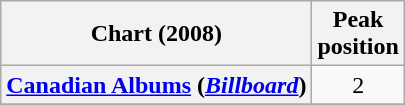<table class="wikitable sortable plainrowheaders" style="text-align:center">
<tr>
<th scope="col">Chart (2008)</th>
<th scope="col">Peak<br>position</th>
</tr>
<tr>
<th scope="row"><a href='#'>Canadian Albums</a> (<em><a href='#'>Billboard</a></em>)</th>
<td>2</td>
</tr>
<tr>
</tr>
</table>
